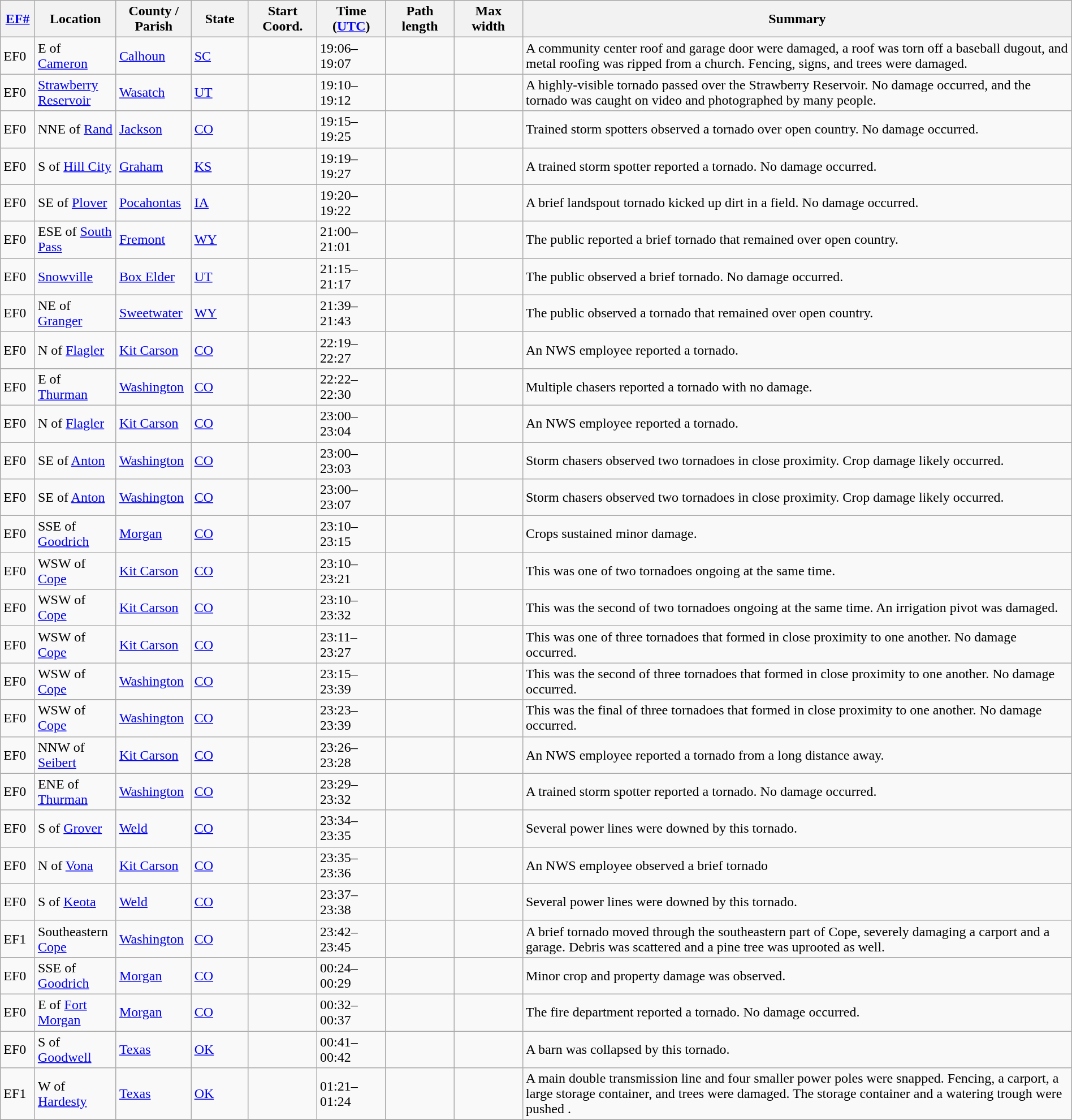<table class="wikitable sortable" style="width:100%;">
<tr>
<th scope="col"  style="width:3%; text-align:center;"><a href='#'>EF#</a></th>
<th scope="col"  style="width:7%; text-align:center;" class="unsortable">Location</th>
<th scope="col"  style="width:6%; text-align:center;" class="unsortable">County / Parish</th>
<th scope="col"  style="width:5%; text-align:center;">State</th>
<th scope="col"  style="width:6%; text-align:center;">Start Coord.</th>
<th scope="col"  style="width:6%; text-align:center;">Time (<a href='#'>UTC</a>)</th>
<th scope="col"  style="width:6%; text-align:center;">Path length</th>
<th scope="col"  style="width:6%; text-align:center;">Max width</th>
<th scope="col" class="unsortable" style="width:48%; text-align:center;">Summary</th>
</tr>
<tr>
<td bgcolor=>EF0</td>
<td>E of <a href='#'>Cameron</a></td>
<td><a href='#'>Calhoun</a></td>
<td><a href='#'>SC</a></td>
<td></td>
<td>19:06–19:07</td>
<td></td>
<td></td>
<td>A community center roof and garage door were damaged, a roof was torn off a baseball dugout, and metal roofing was ripped from a church. Fencing, signs, and trees were damaged.</td>
</tr>
<tr>
<td bgcolor=>EF0</td>
<td><a href='#'>Strawberry Reservoir</a></td>
<td><a href='#'>Wasatch</a></td>
<td><a href='#'>UT</a></td>
<td></td>
<td>19:10–19:12</td>
<td></td>
<td></td>
<td>A highly-visible tornado passed over the Strawberry Reservoir. No damage occurred, and the tornado was caught on video and photographed by many people.</td>
</tr>
<tr>
<td bgcolor=>EF0</td>
<td>NNE of <a href='#'>Rand</a></td>
<td><a href='#'>Jackson</a></td>
<td><a href='#'>CO</a></td>
<td></td>
<td>19:15–19:25</td>
<td></td>
<td></td>
<td>Trained storm spotters observed a tornado over open country. No damage occurred.</td>
</tr>
<tr>
<td bgcolor=>EF0</td>
<td>S of <a href='#'>Hill City</a></td>
<td><a href='#'>Graham</a></td>
<td><a href='#'>KS</a></td>
<td></td>
<td>19:19–19:27</td>
<td></td>
<td></td>
<td>A trained storm spotter reported a tornado. No damage occurred.</td>
</tr>
<tr>
<td bgcolor=>EF0</td>
<td>SE of <a href='#'>Plover</a></td>
<td><a href='#'>Pocahontas</a></td>
<td><a href='#'>IA</a></td>
<td></td>
<td>19:20–19:22</td>
<td></td>
<td></td>
<td>A brief landspout tornado kicked up dirt in a field. No damage occurred.</td>
</tr>
<tr>
<td bgcolor=>EF0</td>
<td>ESE of <a href='#'>South Pass</a></td>
<td><a href='#'>Fremont</a></td>
<td><a href='#'>WY</a></td>
<td></td>
<td>21:00–21:01</td>
<td></td>
<td></td>
<td>The public reported a brief tornado that remained over open country.</td>
</tr>
<tr>
<td bgcolor=>EF0</td>
<td><a href='#'>Snowville</a></td>
<td><a href='#'>Box Elder</a></td>
<td><a href='#'>UT</a></td>
<td></td>
<td>21:15–21:17</td>
<td></td>
<td></td>
<td>The public observed a brief tornado. No damage occurred.</td>
</tr>
<tr>
<td bgcolor=>EF0</td>
<td>NE of <a href='#'>Granger</a></td>
<td><a href='#'>Sweetwater</a></td>
<td><a href='#'>WY</a></td>
<td></td>
<td>21:39–21:43</td>
<td></td>
<td></td>
<td>The public observed a tornado that remained over open country.</td>
</tr>
<tr>
<td bgcolor=>EF0</td>
<td>N of <a href='#'>Flagler</a></td>
<td><a href='#'>Kit Carson</a></td>
<td><a href='#'>CO</a></td>
<td></td>
<td>22:19–22:27</td>
<td></td>
<td></td>
<td>An NWS employee reported a tornado.</td>
</tr>
<tr>
<td bgcolor=>EF0</td>
<td>E of <a href='#'>Thurman</a></td>
<td><a href='#'>Washington</a></td>
<td><a href='#'>CO</a></td>
<td></td>
<td>22:22–22:30</td>
<td></td>
<td></td>
<td>Multiple chasers reported a tornado with no damage.</td>
</tr>
<tr>
<td bgcolor=>EF0</td>
<td>N of <a href='#'>Flagler</a></td>
<td><a href='#'>Kit Carson</a></td>
<td><a href='#'>CO</a></td>
<td></td>
<td>23:00–23:04</td>
<td></td>
<td></td>
<td>An NWS employee reported a tornado.</td>
</tr>
<tr>
<td bgcolor=>EF0</td>
<td>SE of <a href='#'>Anton</a></td>
<td><a href='#'>Washington</a></td>
<td><a href='#'>CO</a></td>
<td></td>
<td>23:00–23:03</td>
<td></td>
<td></td>
<td>Storm chasers observed two tornadoes in close proximity. Crop damage likely occurred.</td>
</tr>
<tr>
<td bgcolor=>EF0</td>
<td>SE of <a href='#'>Anton</a></td>
<td><a href='#'>Washington</a></td>
<td><a href='#'>CO</a></td>
<td></td>
<td>23:00–23:07</td>
<td></td>
<td></td>
<td>Storm chasers observed two tornadoes in close proximity. Crop damage likely occurred.</td>
</tr>
<tr>
<td bgcolor=>EF0</td>
<td>SSE of <a href='#'>Goodrich</a></td>
<td><a href='#'>Morgan</a></td>
<td><a href='#'>CO</a></td>
<td></td>
<td>23:10–23:15</td>
<td></td>
<td></td>
<td>Crops sustained minor damage.</td>
</tr>
<tr>
<td bgcolor=>EF0</td>
<td>WSW of <a href='#'>Cope</a></td>
<td><a href='#'>Kit Carson</a></td>
<td><a href='#'>CO</a></td>
<td></td>
<td>23:10–23:21</td>
<td></td>
<td></td>
<td>This was one of two tornadoes ongoing at the same time.</td>
</tr>
<tr>
<td bgcolor=>EF0</td>
<td>WSW of <a href='#'>Cope</a></td>
<td><a href='#'>Kit Carson</a></td>
<td><a href='#'>CO</a></td>
<td></td>
<td>23:10–23:32</td>
<td></td>
<td></td>
<td>This was the second of two tornadoes ongoing at the same time. An irrigation pivot was damaged.</td>
</tr>
<tr>
<td bgcolor=>EF0</td>
<td>WSW of <a href='#'>Cope</a></td>
<td><a href='#'>Kit Carson</a></td>
<td><a href='#'>CO</a></td>
<td></td>
<td>23:11–23:27</td>
<td></td>
<td></td>
<td>This was one of three tornadoes that formed in close proximity to one another. No damage occurred.</td>
</tr>
<tr>
<td bgcolor=>EF0</td>
<td>WSW of <a href='#'>Cope</a></td>
<td><a href='#'>Washington</a></td>
<td><a href='#'>CO</a></td>
<td></td>
<td>23:15–23:39</td>
<td></td>
<td></td>
<td>This was the second of three tornadoes that formed in close proximity to one another. No damage occurred.</td>
</tr>
<tr>
<td bgcolor=>EF0</td>
<td>WSW of <a href='#'>Cope</a></td>
<td><a href='#'>Washington</a></td>
<td><a href='#'>CO</a></td>
<td></td>
<td>23:23–23:39</td>
<td></td>
<td></td>
<td>This was the final of three tornadoes that formed in close proximity to one another. No damage occurred.</td>
</tr>
<tr>
<td bgcolor=>EF0</td>
<td>NNW of <a href='#'>Seibert</a></td>
<td><a href='#'>Kit Carson</a></td>
<td><a href='#'>CO</a></td>
<td></td>
<td>23:26–23:28</td>
<td></td>
<td></td>
<td>An NWS employee reported a tornado from a long distance away.</td>
</tr>
<tr>
<td bgcolor=>EF0</td>
<td>ENE of <a href='#'>Thurman</a></td>
<td><a href='#'>Washington</a></td>
<td><a href='#'>CO</a></td>
<td></td>
<td>23:29–23:32</td>
<td></td>
<td></td>
<td>A trained storm spotter reported a tornado. No damage occurred.</td>
</tr>
<tr>
<td bgcolor=>EF0</td>
<td>S of <a href='#'>Grover</a></td>
<td><a href='#'>Weld</a></td>
<td><a href='#'>CO</a></td>
<td></td>
<td>23:34–23:35</td>
<td></td>
<td></td>
<td>Several power lines were downed by this tornado.</td>
</tr>
<tr>
<td bgcolor=>EF0</td>
<td>N of <a href='#'>Vona</a></td>
<td><a href='#'>Kit Carson</a></td>
<td><a href='#'>CO</a></td>
<td></td>
<td>23:35–23:36</td>
<td></td>
<td></td>
<td>An NWS employee observed a brief tornado</td>
</tr>
<tr>
<td bgcolor=>EF0</td>
<td>S of <a href='#'>Keota</a></td>
<td><a href='#'>Weld</a></td>
<td><a href='#'>CO</a></td>
<td></td>
<td>23:37–23:38</td>
<td></td>
<td></td>
<td>Several power lines were downed by this tornado.</td>
</tr>
<tr>
<td bgcolor=>EF1</td>
<td>Southeastern <a href='#'>Cope</a></td>
<td><a href='#'>Washington</a></td>
<td><a href='#'>CO</a></td>
<td></td>
<td>23:42–23:45</td>
<td></td>
<td></td>
<td>A brief tornado moved through the southeastern part of Cope, severely damaging a carport and a garage. Debris was scattered and a pine tree was uprooted as well.</td>
</tr>
<tr>
<td bgcolor=>EF0</td>
<td>SSE of <a href='#'>Goodrich</a></td>
<td><a href='#'>Morgan</a></td>
<td><a href='#'>CO</a></td>
<td></td>
<td>00:24–00:29</td>
<td></td>
<td></td>
<td>Minor crop and property damage was observed.</td>
</tr>
<tr>
<td bgcolor=>EF0</td>
<td>E of <a href='#'>Fort Morgan</a></td>
<td><a href='#'>Morgan</a></td>
<td><a href='#'>CO</a></td>
<td></td>
<td>00:32–00:37</td>
<td></td>
<td></td>
<td>The fire department reported a tornado. No damage occurred.</td>
</tr>
<tr>
<td bgcolor=>EF0</td>
<td>S of <a href='#'>Goodwell</a></td>
<td><a href='#'>Texas</a></td>
<td><a href='#'>OK</a></td>
<td></td>
<td>00:41–00:42</td>
<td></td>
<td></td>
<td>A barn was collapsed by this tornado.</td>
</tr>
<tr>
<td bgcolor=>EF1</td>
<td>W of <a href='#'>Hardesty</a></td>
<td><a href='#'>Texas</a></td>
<td><a href='#'>OK</a></td>
<td></td>
<td>01:21–01:24</td>
<td></td>
<td></td>
<td>A main double transmission line and four smaller power poles were snapped. Fencing, a carport, a large storage container, and trees were damaged. The storage container and a watering trough were pushed .</td>
</tr>
<tr>
</tr>
</table>
